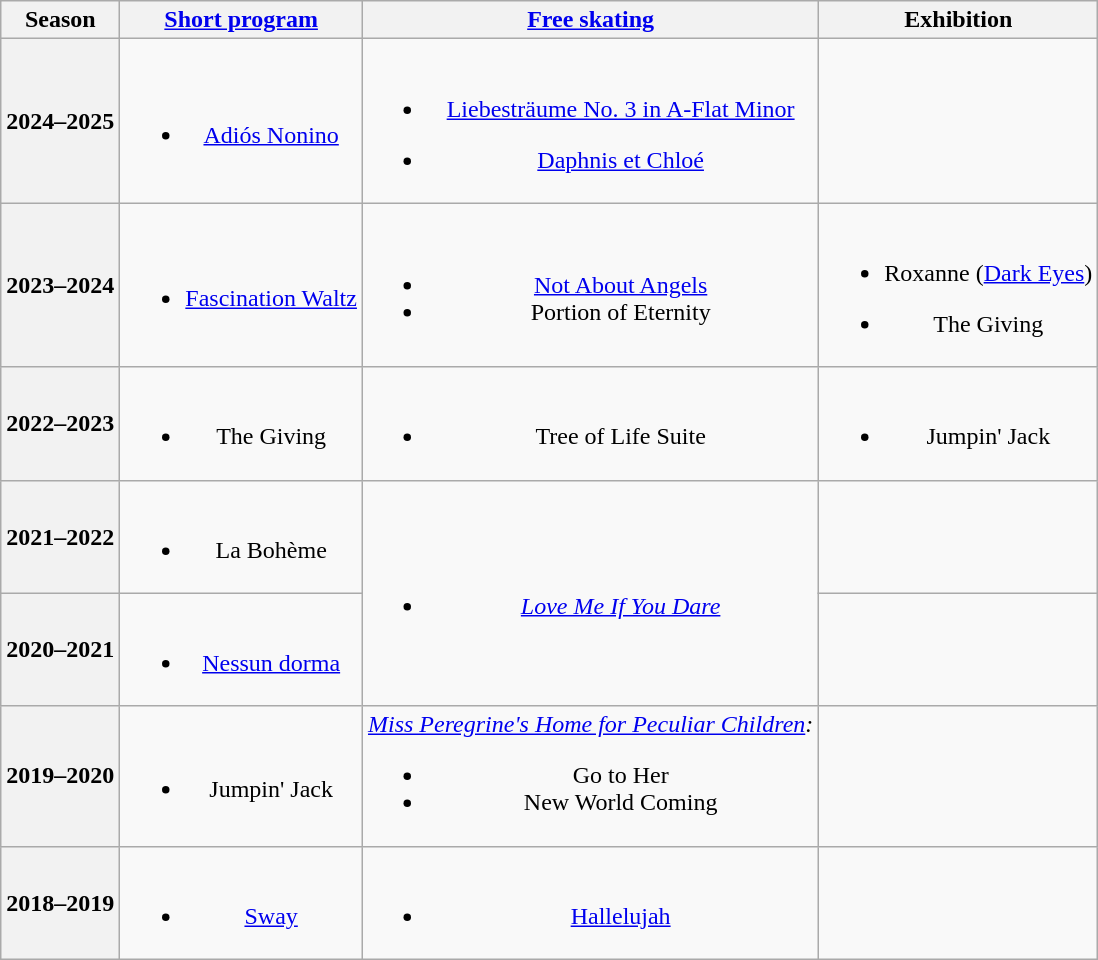<table class=wikitable style=text-align:center>
<tr>
<th>Season</th>
<th><a href='#'>Short program</a></th>
<th><a href='#'>Free skating</a></th>
<th>Exhibition</th>
</tr>
<tr>
<th>2024–2025<br></th>
<td><br><ul><li><a href='#'>Adiós Nonino</a> <br></li></ul></td>
<td><br><ul><li><a href='#'>Liebesträume No. 3 in A-Flat Minor</a> <br> </li></ul><ul><li><a href='#'>Daphnis et Chloé</a> <br></li></ul></td>
<td></td>
</tr>
<tr>
<th>2023–2024 <br> </th>
<td><br><ul><li><a href='#'>Fascination Waltz</a> <br></li></ul></td>
<td><br><ul><li><a href='#'>Not About Angels</a> <br> </li><li>Portion of Eternity <br></li></ul></td>
<td><br><ul><li>Roxanne (<a href='#'>Dark Eyes</a>)<br></li></ul><ul><li>The Giving <br></li></ul></td>
</tr>
<tr>
<th>2022–2023 <br> </th>
<td><br><ul><li>The Giving <br></li></ul></td>
<td><br><ul><li>Tree of Life Suite<br></li></ul></td>
<td><br><ul><li>Jumpin' Jack <br> </li></ul></td>
</tr>
<tr>
<th>2021–2022 <br> </th>
<td><br><ul><li>La Bohème <br></li></ul></td>
<td rowspan=2><br><ul><li><em><a href='#'>Love Me If You Dare</a></em> <br></li></ul></td>
<td></td>
</tr>
<tr>
<th>2020–2021</th>
<td><br><ul><li><a href='#'>Nessun dorma</a> <br></li></ul></td>
<td></td>
</tr>
<tr>
<th>2019–2020</th>
<td><br><ul><li>Jumpin' Jack <br> </li></ul></td>
<td><em><a href='#'>Miss Peregrine's Home for Peculiar Children</a>:</em><br><ul><li>Go to Her <br></li><li>New World Coming <br></li></ul></td>
<td></td>
</tr>
<tr>
<th>2018–2019</th>
<td><br><ul><li><a href='#'>Sway</a> <br></li></ul></td>
<td><br><ul><li><a href='#'>Hallelujah</a><br></li></ul></td>
<td></td>
</tr>
</table>
